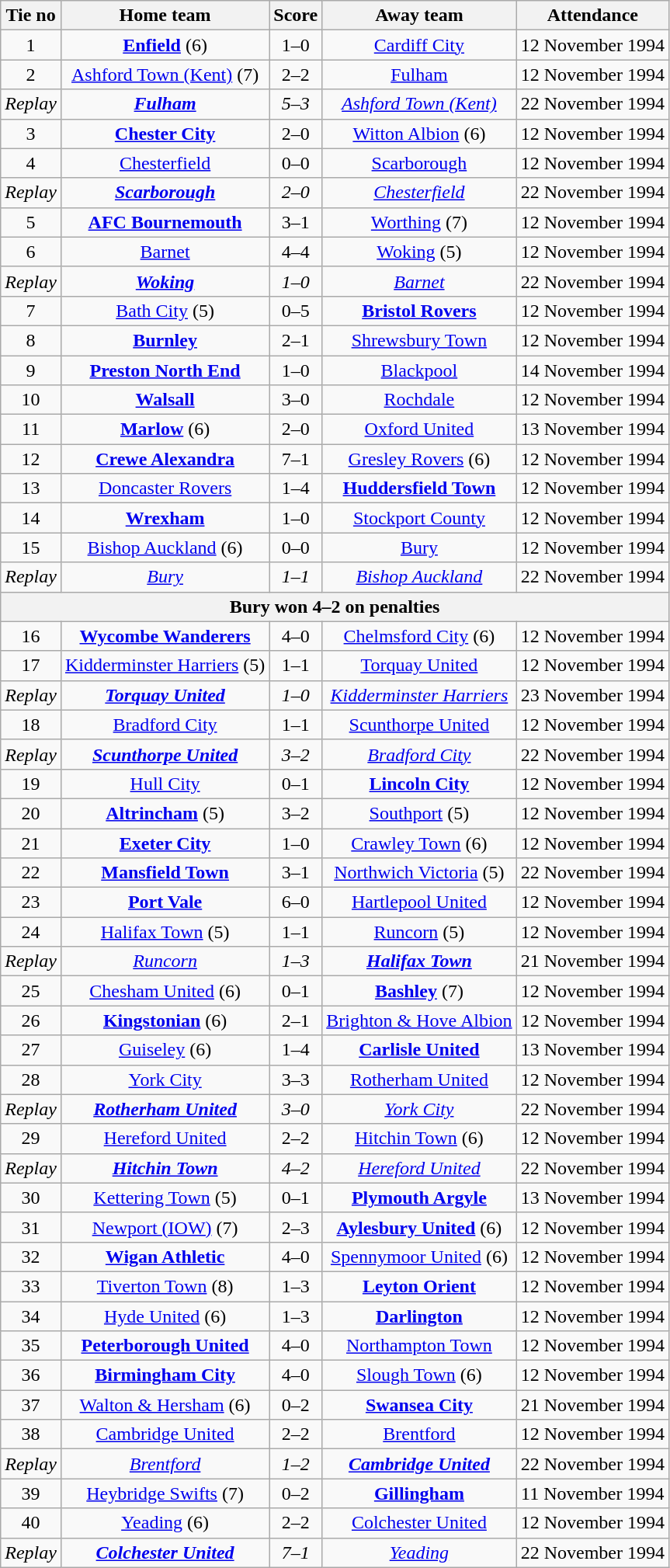<table class="wikitable" style="text-align: center">
<tr>
<th>Tie no</th>
<th>Home team</th>
<th>Score</th>
<th>Away team</th>
<th>Attendance</th>
</tr>
<tr>
<td>1</td>
<td><strong><a href='#'>Enfield</a></strong> (6)</td>
<td>1–0</td>
<td><a href='#'>Cardiff City</a></td>
<td>12 November 1994</td>
</tr>
<tr>
<td>2</td>
<td><a href='#'>Ashford Town (Kent)</a> (7)</td>
<td>2–2</td>
<td><a href='#'>Fulham</a></td>
<td>12 November 1994</td>
</tr>
<tr>
<td><em>Replay</em></td>
<td><strong><em><a href='#'>Fulham</a></em></strong></td>
<td><em>5–3</em></td>
<td><em><a href='#'>Ashford Town (Kent)</a></em></td>
<td>22 November 1994</td>
</tr>
<tr>
<td>3</td>
<td><strong><a href='#'>Chester City</a></strong></td>
<td>2–0</td>
<td><a href='#'>Witton Albion</a> (6)</td>
<td>12 November 1994</td>
</tr>
<tr>
<td>4</td>
<td><a href='#'>Chesterfield</a></td>
<td>0–0</td>
<td><a href='#'>Scarborough</a></td>
<td>12 November 1994</td>
</tr>
<tr>
<td><em>Replay</em></td>
<td><strong><em><a href='#'>Scarborough</a></em></strong></td>
<td><em>2–0</em></td>
<td><em><a href='#'>Chesterfield</a></em></td>
<td>22 November 1994</td>
</tr>
<tr>
<td>5</td>
<td><strong><a href='#'>AFC Bournemouth</a></strong></td>
<td>3–1</td>
<td><a href='#'>Worthing</a> (7)</td>
<td>12 November 1994</td>
</tr>
<tr>
<td>6</td>
<td><a href='#'>Barnet</a></td>
<td>4–4</td>
<td><a href='#'>Woking</a> (5)</td>
<td>12 November 1994</td>
</tr>
<tr>
<td><em>Replay</em></td>
<td><strong><em><a href='#'>Woking</a></em></strong></td>
<td><em>1–0</em></td>
<td><em><a href='#'>Barnet</a></em></td>
<td>22 November 1994</td>
</tr>
<tr>
<td>7</td>
<td><a href='#'>Bath City</a> (5)</td>
<td>0–5</td>
<td><strong><a href='#'>Bristol Rovers</a></strong></td>
<td>12 November 1994</td>
</tr>
<tr>
<td>8</td>
<td><strong><a href='#'>Burnley</a></strong></td>
<td>2–1</td>
<td><a href='#'>Shrewsbury Town</a></td>
<td>12 November 1994</td>
</tr>
<tr>
<td>9</td>
<td><strong><a href='#'>Preston North End</a></strong></td>
<td>1–0</td>
<td><a href='#'>Blackpool</a></td>
<td>14 November 1994</td>
</tr>
<tr>
<td>10</td>
<td><strong><a href='#'>Walsall</a></strong></td>
<td>3–0</td>
<td><a href='#'>Rochdale</a></td>
<td>12 November 1994</td>
</tr>
<tr>
<td>11</td>
<td><strong><a href='#'>Marlow</a></strong> (6)</td>
<td>2–0</td>
<td><a href='#'>Oxford United</a></td>
<td>13 November 1994</td>
</tr>
<tr>
<td>12</td>
<td><strong><a href='#'>Crewe Alexandra</a></strong></td>
<td>7–1</td>
<td><a href='#'>Gresley Rovers</a> (6)</td>
<td>12 November 1994</td>
</tr>
<tr>
<td>13</td>
<td><a href='#'>Doncaster Rovers</a></td>
<td>1–4</td>
<td><strong><a href='#'>Huddersfield Town</a></strong></td>
<td>12 November 1994</td>
</tr>
<tr>
<td>14</td>
<td><strong><a href='#'>Wrexham</a></strong></td>
<td>1–0</td>
<td><a href='#'>Stockport County</a></td>
<td>12 November 1994</td>
</tr>
<tr>
<td>15</td>
<td><a href='#'>Bishop Auckland</a> (6)</td>
<td>0–0</td>
<td><a href='#'>Bury</a></td>
<td>12 November 1994</td>
</tr>
<tr>
<td><em>Replay</em></td>
<td><em><a href='#'>Bury</a></em></td>
<td><em>1–1</em></td>
<td><em><a href='#'>Bishop Auckland</a></em></td>
<td>22 November 1994</td>
</tr>
<tr>
<th colspan=5>Bury won 4–2 on penalties</th>
</tr>
<tr>
<td>16</td>
<td><strong><a href='#'>Wycombe Wanderers</a></strong></td>
<td>4–0</td>
<td><a href='#'>Chelmsford City</a> (6)</td>
<td>12 November 1994</td>
</tr>
<tr>
<td>17</td>
<td><a href='#'>Kidderminster Harriers</a> (5)</td>
<td>1–1</td>
<td><a href='#'>Torquay United</a></td>
<td>12 November 1994</td>
</tr>
<tr>
<td><em>Replay</em></td>
<td><strong><em><a href='#'>Torquay United</a></em></strong></td>
<td><em>1–0</em></td>
<td><em><a href='#'>Kidderminster Harriers</a></em></td>
<td>23 November 1994</td>
</tr>
<tr>
<td>18</td>
<td><a href='#'>Bradford City</a></td>
<td>1–1</td>
<td><a href='#'>Scunthorpe United</a></td>
<td>12 November 1994</td>
</tr>
<tr>
<td><em>Replay</em></td>
<td><strong><em><a href='#'>Scunthorpe United</a></em></strong></td>
<td><em>3–2</em></td>
<td><em><a href='#'>Bradford City</a></em></td>
<td>22 November 1994</td>
</tr>
<tr>
<td>19</td>
<td><a href='#'>Hull City</a></td>
<td>0–1</td>
<td><strong><a href='#'>Lincoln City</a></strong></td>
<td>12 November 1994</td>
</tr>
<tr>
<td>20</td>
<td><strong><a href='#'>Altrincham</a></strong> (5)</td>
<td>3–2</td>
<td><a href='#'>Southport</a> (5)</td>
<td>12 November 1994</td>
</tr>
<tr>
<td>21</td>
<td><strong><a href='#'>Exeter City</a></strong></td>
<td>1–0</td>
<td><a href='#'>Crawley Town</a> (6)</td>
<td>12 November 1994</td>
</tr>
<tr>
<td>22</td>
<td><strong><a href='#'>Mansfield Town</a></strong></td>
<td>3–1</td>
<td><a href='#'>Northwich Victoria</a> (5)</td>
<td>22 November 1994</td>
</tr>
<tr>
<td>23</td>
<td><strong><a href='#'>Port Vale</a></strong></td>
<td>6–0</td>
<td><a href='#'>Hartlepool United</a></td>
<td>12 November 1994</td>
</tr>
<tr>
<td>24</td>
<td><a href='#'>Halifax Town</a> (5)</td>
<td>1–1</td>
<td><a href='#'>Runcorn</a> (5)</td>
<td>12 November 1994</td>
</tr>
<tr>
<td><em>Replay</em></td>
<td><em><a href='#'>Runcorn</a></em></td>
<td><em>1–3</em></td>
<td><strong><em><a href='#'>Halifax Town</a></em></strong></td>
<td>21 November 1994</td>
</tr>
<tr>
<td>25</td>
<td><a href='#'>Chesham United</a> (6)</td>
<td>0–1</td>
<td><strong><a href='#'>Bashley</a></strong> (7)</td>
<td>12 November 1994</td>
</tr>
<tr>
<td>26</td>
<td><strong><a href='#'>Kingstonian</a></strong> (6)</td>
<td>2–1</td>
<td><a href='#'>Brighton & Hove Albion</a></td>
<td>12 November 1994</td>
</tr>
<tr>
<td>27</td>
<td><a href='#'>Guiseley</a> (6)</td>
<td>1–4</td>
<td><strong><a href='#'>Carlisle United</a></strong></td>
<td>13 November 1994</td>
</tr>
<tr>
<td>28</td>
<td><a href='#'>York City</a></td>
<td>3–3</td>
<td><a href='#'>Rotherham United</a></td>
<td>12 November 1994</td>
</tr>
<tr>
<td><em>Replay</em></td>
<td><strong><em><a href='#'>Rotherham United</a></em></strong></td>
<td><em>3–0</em></td>
<td><em><a href='#'>York City</a></em></td>
<td>22 November 1994</td>
</tr>
<tr>
<td>29</td>
<td><a href='#'>Hereford United</a></td>
<td>2–2</td>
<td><a href='#'>Hitchin Town</a> (6)</td>
<td>12 November 1994</td>
</tr>
<tr>
<td><em>Replay</em></td>
<td><strong><em><a href='#'>Hitchin Town</a></em></strong></td>
<td><em>4–2</em></td>
<td><em><a href='#'>Hereford United</a></em></td>
<td>22 November 1994</td>
</tr>
<tr>
<td>30</td>
<td><a href='#'>Kettering Town</a> (5)</td>
<td>0–1</td>
<td><strong><a href='#'>Plymouth Argyle</a></strong></td>
<td>13 November 1994</td>
</tr>
<tr>
<td>31</td>
<td><a href='#'>Newport (IOW)</a> (7)</td>
<td>2–3</td>
<td><strong><a href='#'>Aylesbury United</a></strong> (6)</td>
<td>12 November 1994</td>
</tr>
<tr>
<td>32</td>
<td><strong><a href='#'>Wigan Athletic</a></strong></td>
<td>4–0</td>
<td><a href='#'>Spennymoor United</a> (6)</td>
<td>12 November 1994</td>
</tr>
<tr>
<td>33</td>
<td><a href='#'>Tiverton Town</a> (8)</td>
<td>1–3</td>
<td><strong><a href='#'>Leyton Orient</a></strong></td>
<td>12 November 1994</td>
</tr>
<tr>
<td>34</td>
<td><a href='#'>Hyde United</a> (6)</td>
<td>1–3</td>
<td><strong><a href='#'>Darlington</a></strong></td>
<td>12 November 1994</td>
</tr>
<tr>
<td>35</td>
<td><strong><a href='#'>Peterborough United</a></strong></td>
<td>4–0</td>
<td><a href='#'>Northampton Town</a></td>
<td>12 November 1994</td>
</tr>
<tr>
<td>36</td>
<td><strong><a href='#'>Birmingham City</a></strong></td>
<td>4–0</td>
<td><a href='#'>Slough Town</a> (6)</td>
<td>12 November 1994</td>
</tr>
<tr>
<td>37</td>
<td><a href='#'>Walton & Hersham</a> (6)</td>
<td>0–2</td>
<td><strong><a href='#'>Swansea City</a></strong></td>
<td>21 November 1994</td>
</tr>
<tr>
<td>38</td>
<td><a href='#'>Cambridge United</a></td>
<td>2–2</td>
<td><a href='#'>Brentford</a></td>
<td>12 November 1994</td>
</tr>
<tr>
<td><em>Replay</em></td>
<td><em><a href='#'>Brentford</a></em></td>
<td><em>1–2</em></td>
<td><strong><em><a href='#'>Cambridge United</a></em></strong></td>
<td>22 November 1994</td>
</tr>
<tr>
<td>39</td>
<td><a href='#'>Heybridge Swifts</a> (7)</td>
<td>0–2</td>
<td><strong><a href='#'>Gillingham</a></strong></td>
<td>11 November 1994</td>
</tr>
<tr>
<td>40</td>
<td><a href='#'>Yeading</a> (6)</td>
<td>2–2</td>
<td><a href='#'>Colchester United</a></td>
<td>12 November 1994</td>
</tr>
<tr>
<td><em>Replay</em></td>
<td><strong><em><a href='#'>Colchester United</a></em></strong></td>
<td><em>7–1</em></td>
<td><em><a href='#'>Yeading</a></em></td>
<td>22 November 1994</td>
</tr>
</table>
